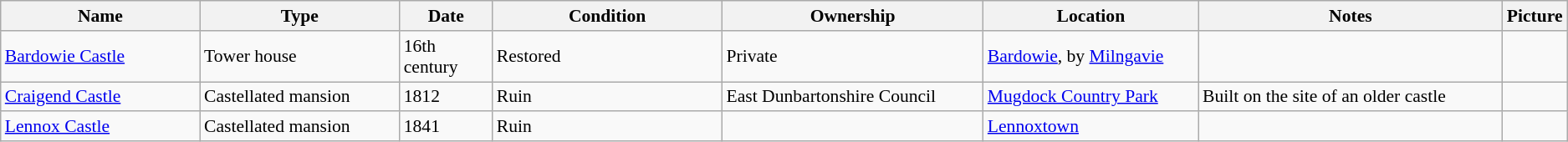<table class="wikitable sortable" style="font-size:90%">
<tr>
<th style="width:13%;">Name</th>
<th style="width:13%;">Type</th>
<th style="width:6%;">Date</th>
<th style="width:15%;">Condition</th>
<th style="width:17%;">Ownership</th>
<th style="width:14%;">Location</th>
<th style="width:20%;">Notes</th>
<th style="width:20%;">Picture</th>
</tr>
<tr>
<td><a href='#'>Bardowie Castle</a></td>
<td>Tower house</td>
<td>16th century</td>
<td>Restored</td>
<td>Private</td>
<td><a href='#'>Bardowie</a>, by <a href='#'>Milngavie</a><br> </td>
<td></td>
<td></td>
</tr>
<tr>
<td><a href='#'>Craigend Castle</a></td>
<td>Castellated mansion</td>
<td>1812</td>
<td>Ruin</td>
<td>East Dunbartonshire Council</td>
<td><a href='#'>Mugdock Country Park</a> <br></td>
<td>Built on the site of an older castle</td>
<td></td>
</tr>
<tr>
<td><a href='#'>Lennox Castle</a></td>
<td>Castellated mansion</td>
<td>1841</td>
<td>Ruin</td>
<td></td>
<td><a href='#'>Lennoxtown</a> </td>
<td></td>
<td></td>
</tr>
</table>
